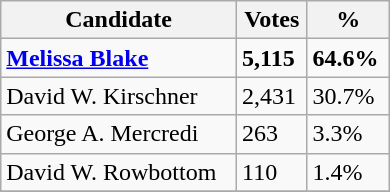<table class="wikitable" style="width:260px">
<tr>
<th>Candidate</th>
<th>Votes</th>
<th>%</th>
</tr>
<tr>
<td><strong><a href='#'>Melissa Blake</a></strong></td>
<td><strong>5,115</strong></td>
<td><strong>64.6%</strong></td>
</tr>
<tr>
<td>David W. Kirschner</td>
<td>2,431</td>
<td>30.7%</td>
</tr>
<tr>
<td>George A. Mercredi</td>
<td>263</td>
<td>3.3%</td>
</tr>
<tr>
<td>David W. Rowbottom</td>
<td>110</td>
<td>1.4%</td>
</tr>
<tr>
</tr>
</table>
